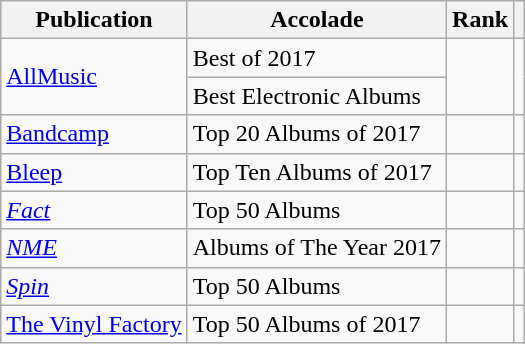<table class="sortable wikitable">
<tr>
<th>Publication</th>
<th>Accolade</th>
<th>Rank</th>
<th class="unsortable"></th>
</tr>
<tr>
<td rowspan=2><a href='#'>AllMusic</a></td>
<td>Best of 2017</td>
<td rowspan=2></td>
<td rowspan=2></td>
</tr>
<tr>
<td>Best Electronic Albums</td>
</tr>
<tr>
<td><a href='#'>Bandcamp</a></td>
<td>Top 20 Albums of 2017</td>
<td></td>
<td></td>
</tr>
<tr>
<td><a href='#'>Bleep</a></td>
<td>Top Ten Albums of 2017</td>
<td></td>
<td></td>
</tr>
<tr>
<td><em><a href='#'>Fact</a></em></td>
<td>Top 50 Albums</td>
<td></td>
<td></td>
</tr>
<tr>
<td><em><a href='#'>NME</a></em></td>
<td>Albums of The Year 2017</td>
<td></td>
<td></td>
</tr>
<tr>
<td><em><a href='#'>Spin</a></em></td>
<td>Top 50 Albums</td>
<td></td>
<td></td>
</tr>
<tr>
<td><a href='#'>The Vinyl Factory</a></td>
<td>Top 50 Albums of 2017</td>
<td></td>
<td></td>
</tr>
</table>
